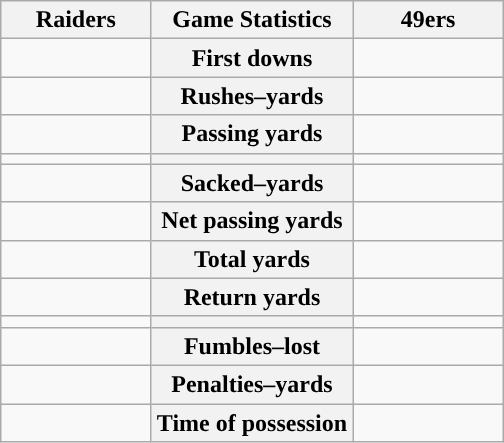<table class="wikitable" style="margin: 1em auto 1em auto">
<tr>
<th style="width:30%;">Raiders</th>
<th style="width:40%;">Game Statistics</th>
<th style="width:30%;">49ers</th>
</tr>
<tr>
<td style="text-align:right;"></td>
<th>First downs</th>
<td></td>
</tr>
<tr>
<td style="text-align:right;"></td>
<th>Rushes–yards</th>
<td></td>
</tr>
<tr>
<td style="text-align:right;"></td>
<th>Passing yards</th>
<td></td>
</tr>
<tr>
<td style="text-align:right;"></td>
<th></th>
<td></td>
</tr>
<tr>
<td style="text-align:right;"></td>
<th>Sacked–yards</th>
<td></td>
</tr>
<tr>
<td style="text-align:right;"></td>
<th>Net passing yards</th>
<td></td>
</tr>
<tr>
<td style="text-align:right;"></td>
<th>Total yards</th>
<td></td>
</tr>
<tr>
<td style="text-align:right;"></td>
<th>Return yards</th>
<td></td>
</tr>
<tr>
<td style="text-align:right;"></td>
<th></th>
<td></td>
</tr>
<tr>
<td style="text-align:right;"></td>
<th>Fumbles–lost</th>
<td></td>
</tr>
<tr>
<td style="text-align:right;"></td>
<th>Penalties–yards</th>
<td></td>
</tr>
<tr>
<td style="text-align:right;"></td>
<th>Time of possession</th>
<td></td>
</tr>
</table>
